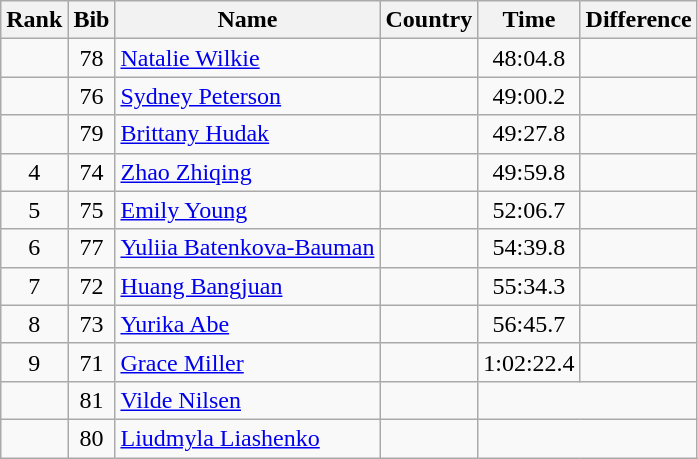<table class="wikitable sortable" style="text-align:center">
<tr>
<th>Rank</th>
<th>Bib</th>
<th>Name</th>
<th>Country</th>
<th>Time</th>
<th>Difference</th>
</tr>
<tr>
<td></td>
<td>78</td>
<td align="left"><a href='#'>Natalie Wilkie</a></td>
<td align="left"></td>
<td>48:04.8</td>
<td></td>
</tr>
<tr>
<td></td>
<td>76</td>
<td align="left"><a href='#'>Sydney Peterson</a></td>
<td align="left"></td>
<td>49:00.2</td>
<td></td>
</tr>
<tr>
<td></td>
<td>79</td>
<td align="left"><a href='#'>Brittany Hudak</a></td>
<td align="left"></td>
<td>49:27.8</td>
<td></td>
</tr>
<tr>
<td>4</td>
<td>74</td>
<td align="left"><a href='#'>Zhao Zhiqing</a></td>
<td align="left"></td>
<td>49:59.8</td>
<td></td>
</tr>
<tr>
<td>5</td>
<td>75</td>
<td align="left"><a href='#'>Emily Young</a></td>
<td align="left"></td>
<td>52:06.7</td>
<td></td>
</tr>
<tr>
<td>6</td>
<td>77</td>
<td align="left"><a href='#'>Yuliia Batenkova-Bauman</a></td>
<td align="left"></td>
<td>54:39.8</td>
<td></td>
</tr>
<tr>
<td>7</td>
<td>72</td>
<td align="left"><a href='#'>Huang Bangjuan</a></td>
<td align="left"></td>
<td>55:34.3</td>
<td></td>
</tr>
<tr>
<td>8</td>
<td>73</td>
<td align="left"><a href='#'>Yurika Abe</a></td>
<td align="left"></td>
<td>56:45.7</td>
<td></td>
</tr>
<tr>
<td>9</td>
<td>71</td>
<td align="left"><a href='#'>Grace Miller</a></td>
<td align="left"></td>
<td>1:02:22.4</td>
<td></td>
</tr>
<tr>
<td></td>
<td>81</td>
<td align="left"><a href='#'>Vilde Nilsen</a></td>
<td align="left"></td>
<td colspan=2></td>
</tr>
<tr>
<td></td>
<td>80</td>
<td align="left"><a href='#'>Liudmyla Liashenko</a></td>
<td align="left"></td>
<td colspan=2></td>
</tr>
</table>
